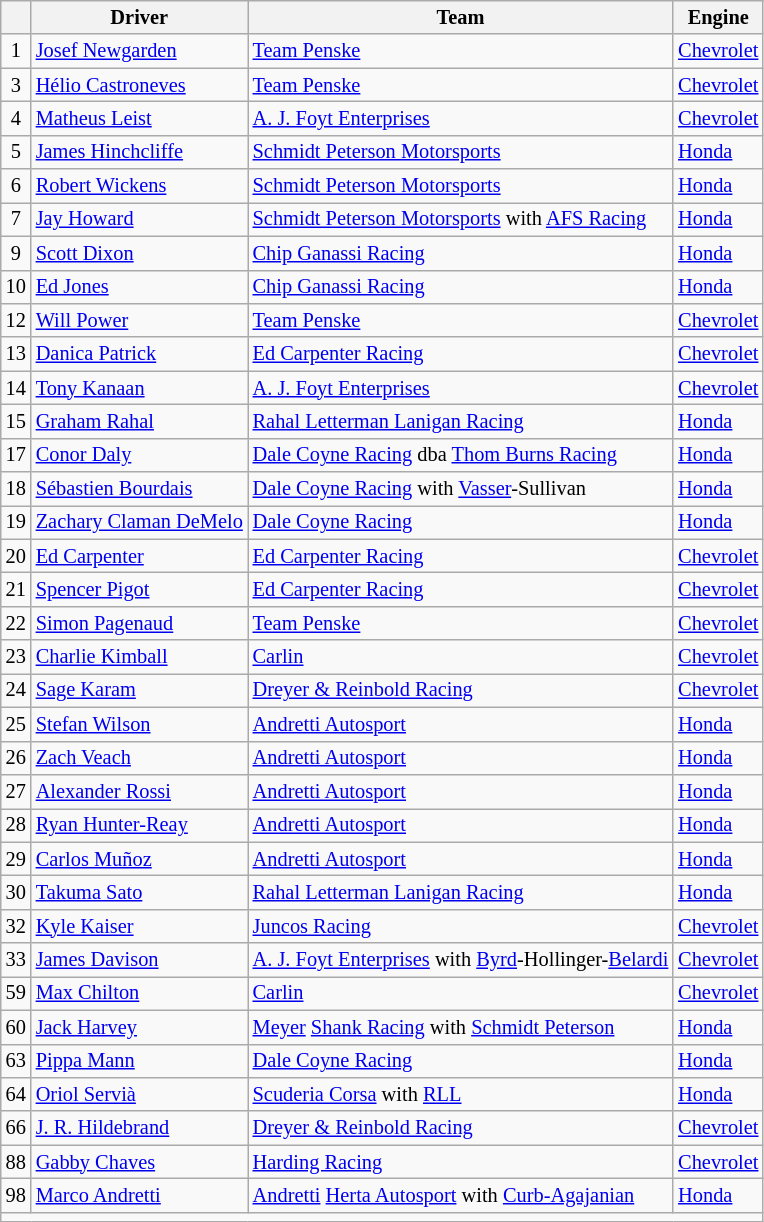<table class="wikitable" style="font-size: 85%;">
<tr>
<th align=center></th>
<th>Driver</th>
<th>Team</th>
<th>Engine</th>
</tr>
<tr>
<td align="center">1</td>
<td> <a href='#'>Josef Newgarden</a></td>
<td><a href='#'>Team Penske</a></td>
<td><a href='#'>Chevrolet</a></td>
</tr>
<tr>
<td align="center">3</td>
<td> <a href='#'>Hélio Castroneves</a> </td>
<td><a href='#'>Team Penske</a></td>
<td><a href='#'>Chevrolet</a></td>
</tr>
<tr>
<td align="center">4</td>
<td> <a href='#'>Matheus Leist</a> </td>
<td><a href='#'>A. J. Foyt Enterprises</a></td>
<td><a href='#'>Chevrolet</a></td>
</tr>
<tr>
<td align="center">5</td>
<td> <a href='#'>James Hinchcliffe</a></td>
<td><a href='#'>Schmidt Peterson Motorsports</a></td>
<td><a href='#'>Honda</a></td>
</tr>
<tr>
<td align="center">6</td>
<td> <a href='#'>Robert Wickens</a> </td>
<td><a href='#'>Schmidt Peterson Motorsports</a></td>
<td><a href='#'>Honda</a></td>
</tr>
<tr>
<td align="center">7</td>
<td> <a href='#'>Jay Howard</a></td>
<td><a href='#'>Schmidt Peterson Motorsports</a> with <a href='#'>AFS Racing</a></td>
<td><a href='#'>Honda</a></td>
</tr>
<tr>
<td align="center">9</td>
<td> <a href='#'>Scott Dixon</a> </td>
<td><a href='#'>Chip Ganassi Racing</a></td>
<td><a href='#'>Honda</a></td>
</tr>
<tr>
<td align="center">10</td>
<td> <a href='#'>Ed Jones</a></td>
<td><a href='#'>Chip Ganassi Racing</a></td>
<td><a href='#'>Honda</a></td>
</tr>
<tr>
<td align="center">12</td>
<td> <a href='#'>Will Power</a></td>
<td><a href='#'>Team Penske</a></td>
<td><a href='#'>Chevrolet</a></td>
</tr>
<tr>
<td align="center">13</td>
<td> <a href='#'>Danica Patrick</a></td>
<td><a href='#'>Ed Carpenter Racing</a></td>
<td><a href='#'>Chevrolet</a></td>
</tr>
<tr>
<td align="center">14</td>
<td> <a href='#'>Tony Kanaan</a> </td>
<td><a href='#'>A. J. Foyt Enterprises</a></td>
<td><a href='#'>Chevrolet</a></td>
</tr>
<tr>
<td align="center">15</td>
<td> <a href='#'>Graham Rahal</a></td>
<td><a href='#'>Rahal Letterman Lanigan Racing</a></td>
<td><a href='#'>Honda</a></td>
</tr>
<tr>
<td align="center">17</td>
<td> <a href='#'>Conor Daly</a></td>
<td><a href='#'>Dale Coyne Racing</a> dba <a href='#'>Thom Burns Racing</a></td>
<td><a href='#'>Honda</a></td>
</tr>
<tr>
<td align="center">18</td>
<td> <a href='#'>Sébastien Bourdais</a></td>
<td><a href='#'>Dale Coyne Racing</a> with <a href='#'>Vasser</a>-Sullivan</td>
<td><a href='#'>Honda</a></td>
</tr>
<tr>
<td align="center">19</td>
<td> <a href='#'>Zachary Claman DeMelo</a> </td>
<td><a href='#'>Dale Coyne Racing</a></td>
<td><a href='#'>Honda</a></td>
</tr>
<tr>
<td align="center">20</td>
<td> <a href='#'>Ed Carpenter</a></td>
<td><a href='#'>Ed Carpenter Racing</a></td>
<td><a href='#'>Chevrolet</a></td>
</tr>
<tr>
<td align="center">21</td>
<td> <a href='#'>Spencer Pigot</a></td>
<td><a href='#'>Ed Carpenter Racing</a></td>
<td><a href='#'>Chevrolet</a></td>
</tr>
<tr>
<td align="center">22</td>
<td> <a href='#'>Simon Pagenaud</a></td>
<td><a href='#'>Team Penske</a></td>
<td><a href='#'>Chevrolet</a></td>
</tr>
<tr>
<td align="center">23</td>
<td> <a href='#'>Charlie Kimball</a></td>
<td><a href='#'>Carlin</a></td>
<td><a href='#'>Chevrolet</a></td>
</tr>
<tr>
<td align="center">24</td>
<td> <a href='#'>Sage Karam</a></td>
<td><a href='#'>Dreyer & Reinbold Racing</a></td>
<td><a href='#'>Chevrolet</a></td>
</tr>
<tr>
<td align="center">25</td>
<td> <a href='#'>Stefan Wilson</a></td>
<td><a href='#'>Andretti Autosport</a></td>
<td><a href='#'>Honda</a></td>
</tr>
<tr>
<td align="center">26</td>
<td> <a href='#'>Zach Veach</a></td>
<td><a href='#'>Andretti Autosport</a></td>
<td><a href='#'>Honda</a></td>
</tr>
<tr>
<td align="center">27</td>
<td> <a href='#'>Alexander Rossi</a> </td>
<td><a href='#'>Andretti Autosport</a></td>
<td><a href='#'>Honda</a></td>
</tr>
<tr>
<td align="center">28</td>
<td> <a href='#'>Ryan Hunter-Reay</a> </td>
<td><a href='#'>Andretti Autosport</a></td>
<td><a href='#'>Honda</a></td>
</tr>
<tr>
<td align="center">29</td>
<td> <a href='#'>Carlos Muñoz</a></td>
<td><a href='#'>Andretti Autosport</a></td>
<td><a href='#'>Honda</a></td>
</tr>
<tr>
<td align="center">30</td>
<td> <a href='#'>Takuma Sato</a> </td>
<td><a href='#'>Rahal Letterman Lanigan Racing</a></td>
<td><a href='#'>Honda</a></td>
</tr>
<tr>
<td align="center">32</td>
<td> <a href='#'>Kyle Kaiser</a> </td>
<td><a href='#'>Juncos Racing</a></td>
<td><a href='#'>Chevrolet</a></td>
</tr>
<tr>
<td align="center">33</td>
<td> <a href='#'>James Davison</a></td>
<td><a href='#'>A. J. Foyt Enterprises</a> with <a href='#'>Byrd</a>-Hollinger-<a href='#'>Belardi</a></td>
<td><a href='#'>Chevrolet</a></td>
</tr>
<tr>
<td align="center">59</td>
<td> <a href='#'>Max Chilton</a></td>
<td><a href='#'>Carlin</a></td>
<td><a href='#'>Chevrolet</a></td>
</tr>
<tr>
<td align="center">60</td>
<td> <a href='#'>Jack Harvey</a></td>
<td><a href='#'>Meyer</a> <a href='#'>Shank Racing</a> with <a href='#'>Schmidt Peterson</a></td>
<td><a href='#'>Honda</a></td>
</tr>
<tr>
<td align="center">63</td>
<td> <a href='#'>Pippa Mann</a></td>
<td><a href='#'>Dale Coyne Racing</a></td>
<td><a href='#'>Honda</a></td>
</tr>
<tr>
<td align="center">64</td>
<td> <a href='#'>Oriol Servià</a></td>
<td><a href='#'>Scuderia Corsa</a> with <a href='#'>RLL</a></td>
<td><a href='#'>Honda</a></td>
</tr>
<tr>
<td align="center">66</td>
<td> <a href='#'>J. R. Hildebrand</a></td>
<td><a href='#'>Dreyer & Reinbold Racing</a></td>
<td><a href='#'>Chevrolet</a></td>
</tr>
<tr>
<td align="center">88</td>
<td> <a href='#'>Gabby Chaves</a></td>
<td><a href='#'>Harding Racing</a></td>
<td><a href='#'>Chevrolet</a></td>
</tr>
<tr>
<td align="center">98</td>
<td> <a href='#'>Marco Andretti</a></td>
<td><a href='#'>Andretti</a> <a href='#'>Herta Autosport</a> with <a href='#'>Curb-Agajanian</a></td>
<td><a href='#'>Honda</a></td>
</tr>
<tr>
<td align="center" colspan=4></td>
</tr>
</table>
